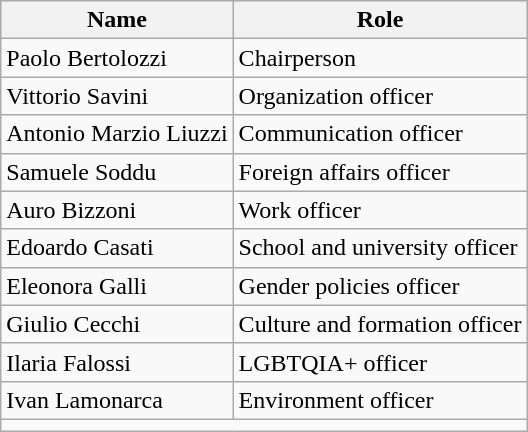<table class="wikitable sortable">
<tr>
<th>Name</th>
<th>Role</th>
</tr>
<tr>
<td>Paolo Bertolozzi</td>
<td>Chairperson</td>
</tr>
<tr>
<td>Vittorio Savini</td>
<td>Organization officer</td>
</tr>
<tr>
<td>Antonio Marzio Liuzzi</td>
<td>Communication officer</td>
</tr>
<tr>
<td>Samuele Soddu</td>
<td>Foreign affairs officer</td>
</tr>
<tr>
<td>Auro Bizzoni</td>
<td>Work officer</td>
</tr>
<tr>
<td>Edoardo Casati</td>
<td>School and university officer</td>
</tr>
<tr>
<td>Eleonora Galli</td>
<td>Gender policies officer</td>
</tr>
<tr>
<td>Giulio Cecchi</td>
<td>Culture and formation officer</td>
</tr>
<tr>
<td>Ilaria Falossi</td>
<td>LGBTQIA+ officer</td>
</tr>
<tr>
<td>Ivan Lamonarca</td>
<td>Environment officer</td>
</tr>
<tr>
<td colspan="2"></td>
</tr>
</table>
